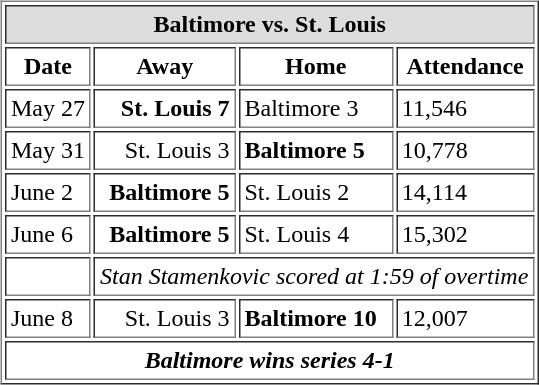<table cellspacing="10">
<tr>
<td valign="top"><br><table cellpadding="3" border="1">
<tr>
<th bgcolor="#DDDDDD" align="center" colspan="4">Baltimore vs. St. Louis</th>
</tr>
<tr>
<th>Date</th>
<th>Away</th>
<th>Home</th>
<th>Attendance</th>
</tr>
<tr>
<td>May 27</td>
<td align="right"><strong>St. Louis 7</strong></td>
<td>Baltimore 3</td>
<td>11,546</td>
</tr>
<tr>
<td>May 31</td>
<td align="right">St. Louis 3</td>
<td><strong>Baltimore 5</strong></td>
<td>10,778</td>
</tr>
<tr>
<td>June 2</td>
<td align="right"><strong>Baltimore 5</strong></td>
<td>St. Louis 2</td>
<td>14,114</td>
</tr>
<tr>
<td>June 6</td>
<td align="right"><strong>Baltimore 5</strong></td>
<td>St. Louis 4</td>
<td>15,302</td>
</tr>
<tr>
<td></td>
<td align="left" colspan="4"><em>Stan Stamenkovic scored at 1:59 of overtime</em></td>
</tr>
<tr>
<td>June 8</td>
<td align="right">St. Louis 3</td>
<td><strong>Baltimore 10</strong></td>
<td>12,007</td>
</tr>
<tr>
<td align="center" colspan="4"><strong><em>Baltimore wins series 4-1</em></strong></td>
</tr>
</table>
</td>
</tr>
</table>
